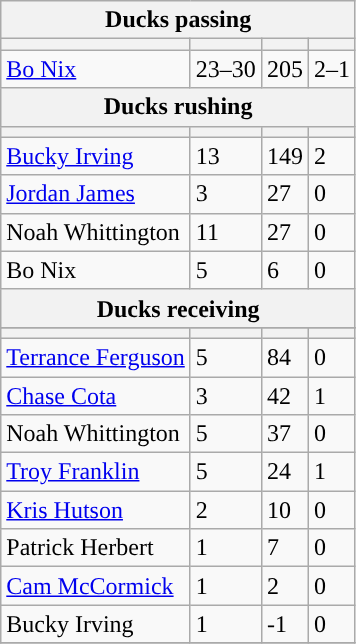<table class="wikitable plainrowheaders">
<tr>
<th colspan="6">Ducks passing</th>
</tr>
<tr>
<th scope="col"></th>
<th scope="col"></th>
<th scope="col"></th>
<th scope="col"></th>
</tr>
<tr>
<td><a href='#'>Bo Nix</a></td>
<td>23–30</td>
<td>205</td>
<td>2–1</td>
</tr>
<tr>
<th colspan="6">Ducks rushing</th>
</tr>
<tr>
<th scope="col"></th>
<th scope="col"></th>
<th scope="col"></th>
<th scope="col"></th>
</tr>
<tr>
<td><a href='#'>Bucky Irving</a></td>
<td>13</td>
<td>149</td>
<td>2</td>
</tr>
<tr>
<td><a href='#'>Jordan James</a></td>
<td>3</td>
<td>27</td>
<td>0</td>
</tr>
<tr>
<td>Noah Whittington</td>
<td>11</td>
<td>27</td>
<td>0</td>
</tr>
<tr>
<td>Bo Nix</td>
<td>5</td>
<td>6</td>
<td>0</td>
</tr>
<tr>
<th colspan="6">Ducks receiving</th>
</tr>
<tr>
</tr>
<tr>
<th scope="col"></th>
<th scope="col"></th>
<th scope="col"></th>
<th scope="col"></th>
</tr>
<tr>
<td><a href='#'>Terrance Ferguson</a></td>
<td>5</td>
<td>84</td>
<td>0</td>
</tr>
<tr>
<td><a href='#'>Chase Cota</a></td>
<td>3</td>
<td>42</td>
<td>1</td>
</tr>
<tr>
<td>Noah Whittington</td>
<td>5</td>
<td>37</td>
<td>0</td>
</tr>
<tr>
<td><a href='#'>Troy Franklin</a></td>
<td>5</td>
<td>24</td>
<td>1</td>
</tr>
<tr>
<td><a href='#'>Kris Hutson</a></td>
<td>2</td>
<td>10</td>
<td>0</td>
</tr>
<tr>
<td>Patrick Herbert</td>
<td>1</td>
<td>7</td>
<td>0</td>
</tr>
<tr>
<td><a href='#'>Cam McCormick</a></td>
<td>1</td>
<td>2</td>
<td>0</td>
</tr>
<tr>
<td>Bucky Irving</td>
<td>1</td>
<td>-1</td>
<td>0</td>
</tr>
<tr>
</tr>
</table>
